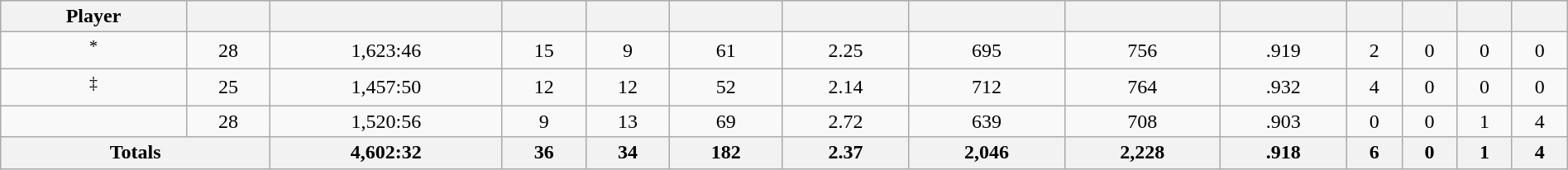<table class="wikitable sortable" style="width:100%;">
<tr style="text-align:center; background:#ddd;">
<th>Player</th>
<th></th>
<th></th>
<th></th>
<th></th>
<th></th>
<th></th>
<th></th>
<th></th>
<th></th>
<th></th>
<th></th>
<th></th>
<th></th>
</tr>
<tr style="text-align:center;">
<td style=white-space:nowrap><sup>*</sup></td>
<td>28</td>
<td>1,623:46</td>
<td>15</td>
<td>9</td>
<td>61</td>
<td>2.25</td>
<td>695</td>
<td>756</td>
<td>.919</td>
<td>2</td>
<td>0</td>
<td>0</td>
<td>0</td>
</tr>
<tr align=center>
<td style=white-space:nowrap><sup>‡</sup></td>
<td>25</td>
<td>1,457:50</td>
<td>12</td>
<td>12</td>
<td>52</td>
<td>2.14</td>
<td>712</td>
<td>764</td>
<td>.932</td>
<td>4</td>
<td>0</td>
<td>0</td>
<td>0</td>
</tr>
<tr align=center>
<td style=white-space:nowrap></td>
<td>28</td>
<td>1,520:56</td>
<td>9</td>
<td>13</td>
<td>69</td>
<td>2.72</td>
<td>639</td>
<td>708</td>
<td>.903</td>
<td>0</td>
<td>0</td>
<td>1</td>
<td>4</td>
</tr>
<tr class="unsortable">
<th colspan=2>Totals</th>
<th>4,602:32</th>
<th>36</th>
<th>34</th>
<th>182</th>
<th>2.37</th>
<th>2,046</th>
<th>2,228</th>
<th>.918</th>
<th>6</th>
<th>0</th>
<th>1</th>
<th>4</th>
</tr>
</table>
